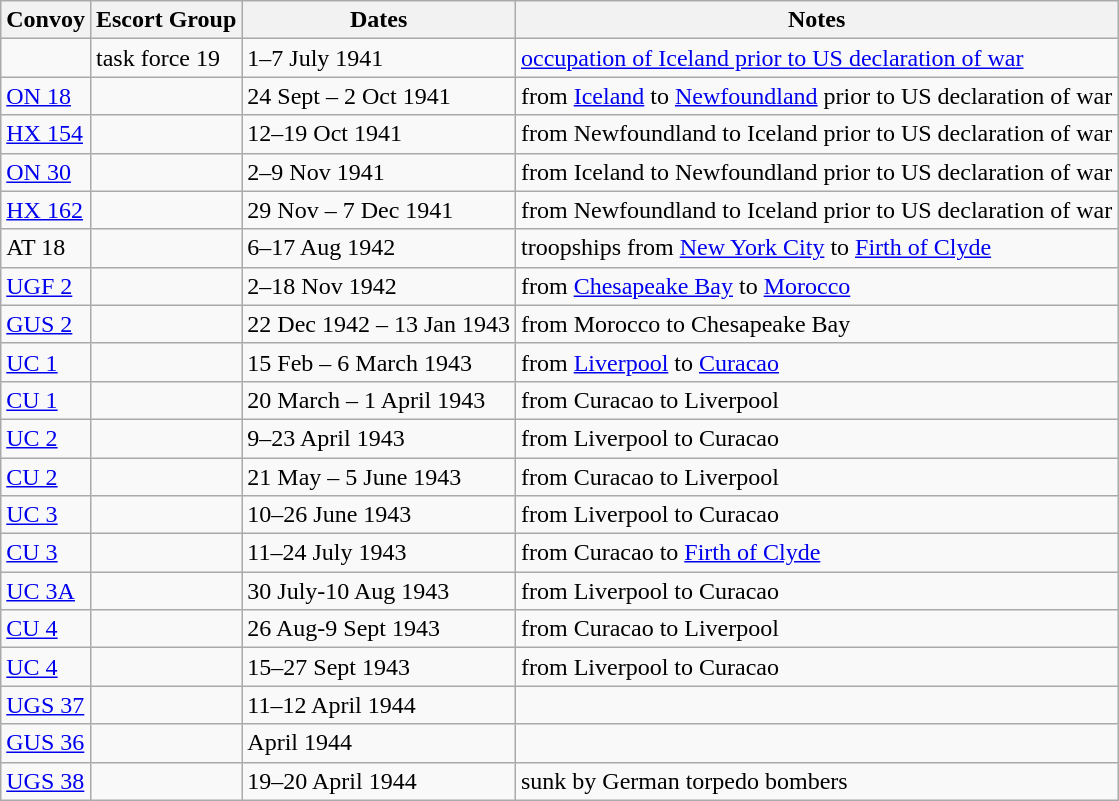<table class="wikitable">
<tr>
<th>Convoy</th>
<th>Escort Group</th>
<th>Dates</th>
<th>Notes</th>
</tr>
<tr>
<td></td>
<td>task force 19</td>
<td>1–7 July 1941</td>
<td><a href='#'>occupation of Iceland prior to US declaration of war</a></td>
</tr>
<tr>
<td><a href='#'>ON 18</a></td>
<td></td>
<td>24 Sept – 2 Oct 1941</td>
<td>from <a href='#'>Iceland</a> to <a href='#'>Newfoundland</a> prior to US declaration of war</td>
</tr>
<tr>
<td><a href='#'>HX 154</a></td>
<td></td>
<td>12–19 Oct 1941</td>
<td>from Newfoundland to Iceland prior to US declaration of war</td>
</tr>
<tr>
<td><a href='#'>ON 30</a></td>
<td></td>
<td>2–9 Nov 1941</td>
<td>from Iceland to Newfoundland prior to US declaration of war</td>
</tr>
<tr>
<td><a href='#'>HX 162</a></td>
<td></td>
<td>29 Nov – 7 Dec 1941</td>
<td>from Newfoundland to Iceland prior to US declaration of war</td>
</tr>
<tr>
<td>AT 18</td>
<td></td>
<td>6–17 Aug 1942</td>
<td>troopships from <a href='#'>New York City</a> to <a href='#'>Firth of Clyde</a></td>
</tr>
<tr>
<td><a href='#'>UGF 2</a></td>
<td></td>
<td>2–18 Nov 1942</td>
<td>from <a href='#'>Chesapeake Bay</a> to <a href='#'>Morocco</a></td>
</tr>
<tr>
<td><a href='#'>GUS 2</a></td>
<td></td>
<td>22 Dec 1942 – 13 Jan 1943</td>
<td>from Morocco to Chesapeake Bay</td>
</tr>
<tr>
<td><a href='#'>UC 1</a></td>
<td></td>
<td>15 Feb – 6 March 1943</td>
<td>from <a href='#'>Liverpool</a> to <a href='#'>Curacao</a></td>
</tr>
<tr>
<td><a href='#'>CU 1</a></td>
<td></td>
<td>20 March – 1 April 1943</td>
<td>from Curacao to Liverpool</td>
</tr>
<tr>
<td><a href='#'>UC 2</a></td>
<td></td>
<td>9–23 April 1943</td>
<td>from Liverpool to Curacao</td>
</tr>
<tr>
<td><a href='#'>CU 2</a></td>
<td></td>
<td>21 May – 5 June 1943</td>
<td>from Curacao to Liverpool</td>
</tr>
<tr>
<td><a href='#'>UC 3</a></td>
<td></td>
<td>10–26 June 1943</td>
<td>from Liverpool to Curacao</td>
</tr>
<tr>
<td><a href='#'>CU 3</a></td>
<td></td>
<td>11–24 July 1943</td>
<td>from Curacao to <a href='#'>Firth of Clyde</a></td>
</tr>
<tr>
<td><a href='#'>UC 3A</a></td>
<td></td>
<td>30 July-10 Aug 1943</td>
<td>from Liverpool to Curacao</td>
</tr>
<tr>
<td><a href='#'>CU 4</a></td>
<td></td>
<td>26 Aug-9 Sept 1943</td>
<td>from Curacao to Liverpool</td>
</tr>
<tr>
<td><a href='#'>UC 4</a></td>
<td></td>
<td>15–27 Sept 1943</td>
<td>from Liverpool to Curacao</td>
</tr>
<tr>
<td><a href='#'>UGS 37</a></td>
<td></td>
<td>11–12 April 1944</td>
<td></td>
</tr>
<tr>
<td><a href='#'>GUS 36</a></td>
<td></td>
<td>April 1944</td>
<td></td>
</tr>
<tr>
<td><a href='#'>UGS 38</a></td>
<td></td>
<td>19–20 April 1944</td>
<td>sunk by German torpedo bombers</td>
</tr>
</table>
